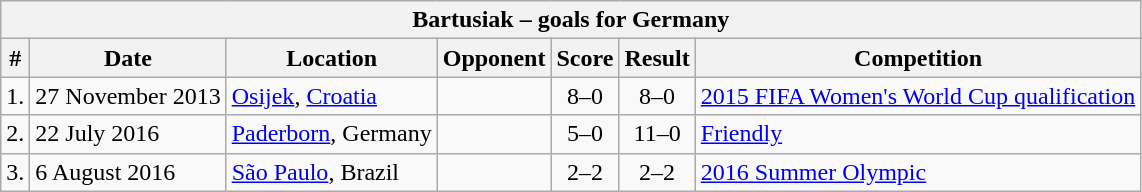<table class="wikitable">
<tr>
<th colspan="7"><strong>Bartusiak – goals for Germany</strong></th>
</tr>
<tr>
<th>#</th>
<th>Date</th>
<th>Location</th>
<th>Opponent</th>
<th>Score</th>
<th>Result</th>
<th>Competition</th>
</tr>
<tr>
<td align=center>1.</td>
<td>27 November 2013</td>
<td><a href='#'>Osijek</a>, <a href='#'>Croatia</a></td>
<td></td>
<td align=center>8–0</td>
<td align=center>8–0</td>
<td><a href='#'>2015 FIFA Women's World Cup qualification</a></td>
</tr>
<tr>
<td align=center>2.</td>
<td>22 July 2016</td>
<td><a href='#'>Paderborn</a>, Germany</td>
<td></td>
<td align=center>5–0</td>
<td align=center>11–0</td>
<td><a href='#'>Friendly</a></td>
</tr>
<tr>
<td align=center>3.</td>
<td>6 August 2016</td>
<td><a href='#'>São Paulo</a>, Brazil</td>
<td></td>
<td align=center>2–2</td>
<td align=center>2–2</td>
<td><a href='#'>2016 Summer Olympic</a></td>
</tr>
</table>
